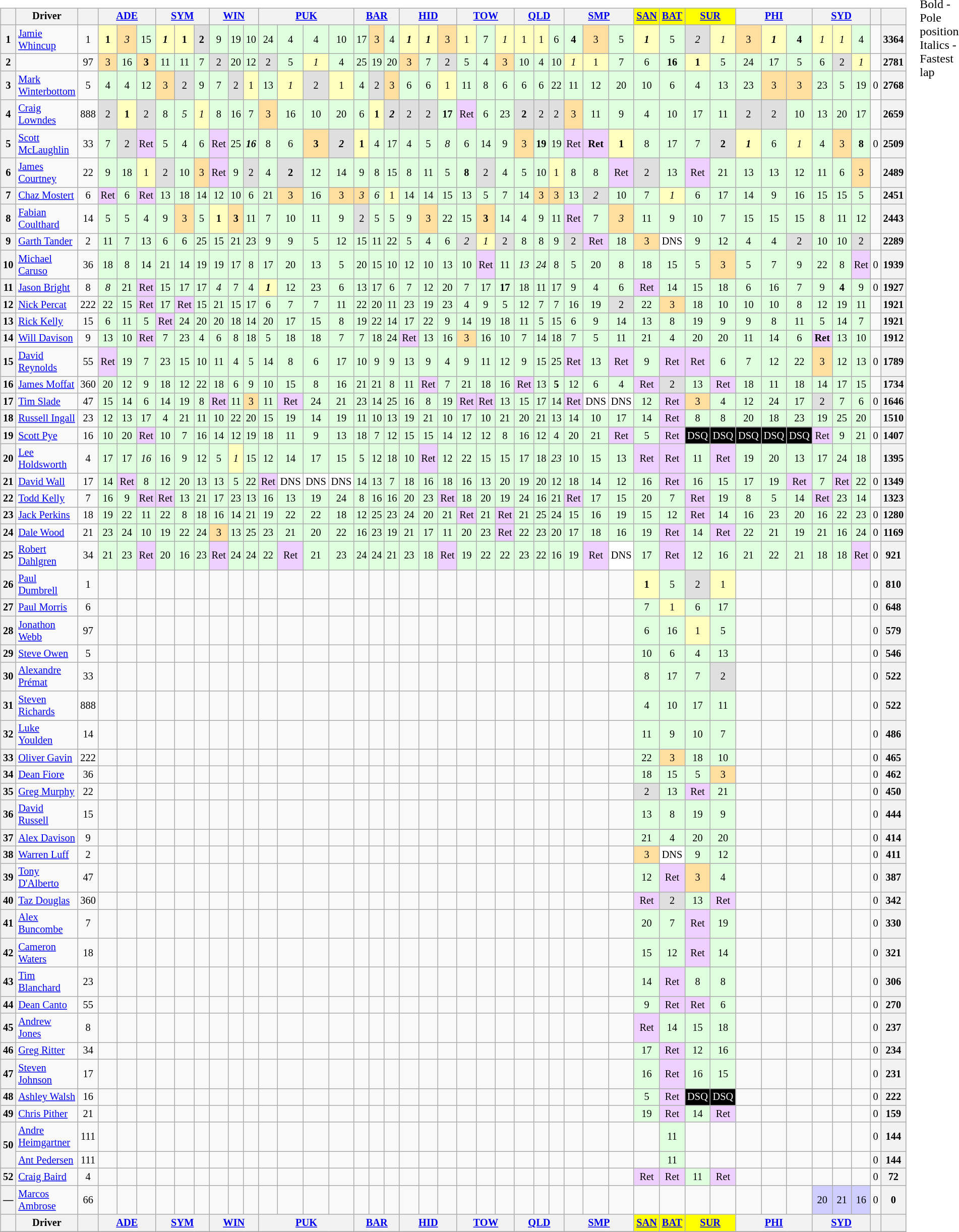<table>
<tr>
<td><br><table class="wikitable" style="font-size:85%; text-align:center">
<tr style="background:##f9f9f9; vertical-align:top;">
<th valign="middle"></th>
<th valign="middle" width="150">Driver</th>
<th valign="middle"></th>
<th colspan="3" width=63px><a href='#'>ADE</a><br></th>
<th colspan="3" width=63px><a href='#'>SYM</a><br></th>
<th colspan="3" width=63px><a href='#'>WIN</a><br></th>
<th colspan="4" width=84px><a href='#'>PUK</a><br></th>
<th colspan="3" width=63px><a href='#'>BAR</a><br></th>
<th colspan="3" width=63px><a href='#'>HID</a><br></th>
<th colspan="3" width=63px><a href='#'>TOW</a><br></th>
<th colspan="3" width=63px><a href='#'>QLD</a><br></th>
<th colspan="3" width=63px><a href='#'>SMP</a><br></th>
<td style="background:yellow;" align="center" width=21px><strong><a href='#'>SAN</a><br></strong></td>
<td style="background:yellow;" align="center" width=21px><strong><a href='#'>BAT</a><br></strong></td>
<td style="background:yellow;" align="center" colspan="2" width=42px><strong><a href='#'>SUR</a><br></strong></td>
<th colspan="3" width=63px><a href='#'>PHI</a><br></th>
<th colspan="3" width=63px><a href='#'>SYD</a><br></th>
<th valign="middle"></th>
<th valign="middle"></th>
</tr>
<tr>
<th>1</th>
<td align="left"> <a href='#'>Jamie Whincup</a></td>
<td>1</td>
<td style="background:#ffffbf;"><strong>1</strong></td>
<td style="background:#ffdf9f;"><em>3</em></td>
<td style="background:#dfffdf;">15</td>
<td style="background:#ffffbf;"><strong><em>1</em></strong></td>
<td style="background:#ffffbf;"><strong>1</strong></td>
<td style="background:#dfdfdf;"><strong>2</strong></td>
<td style="background:#dfffdf;">9</td>
<td style="background:#dfffdf;">19</td>
<td style="background:#dfffdf;">10</td>
<td style="background:#dfffdf;">24</td>
<td style="background:#dfffdf;">4</td>
<td style="background:#dfffdf;">4</td>
<td style="background:#dfffdf;">10</td>
<td style="background:#dfffdf;">17</td>
<td style="background:#ffdf9f;">3</td>
<td style="background:#dfffdf;">4</td>
<td style="background:#ffffbf;"><strong><em>1</em></strong></td>
<td style="background:#ffffbf;"><strong><em>1</em></strong></td>
<td style="background:#ffdf9f;">3</td>
<td style="background:#ffffbf;">1</td>
<td style="background:#dfffdf;">7</td>
<td style="background:#ffffbf;"><em>1</em></td>
<td style="background:#ffffbf;">1</td>
<td style="background:#ffffbf;">1</td>
<td style="background:#dfffdf;">6</td>
<td style="background:#dfffdf;"><strong>4</strong></td>
<td style="background:#ffdf9f;">3</td>
<td style="background:#dfffdf;">5</td>
<td style="background:#ffffbf;"><strong><em>1</em></strong></td>
<td style="background:#dfffdf;">5</td>
<td style="background:#dfdfdf;"><em>2</em></td>
<td style="background:#ffffbf;"><em>1</em></td>
<td style="background:#ffdf9f;">3</td>
<td style="background:#ffffbf;"><strong><em>1</em></strong></td>
<td style="background:#dfffdf;"><strong>4</strong></td>
<td style="background:#ffffbf;"><em>1</em></td>
<td style="background:#ffffbf;"><em>1</em></td>
<td style="background:#dfffdf;">4</td>
<td></td>
<th>3364</th>
</tr>
<tr>
<th>2</th>
<td align="left"></td>
<td>97</td>
<td style="background:#ffdf9f;">3</td>
<td style="background:#dfffdf;">16</td>
<td style="background:#ffdf9f;"><strong>3</strong></td>
<td style="background:#dfffdf;">11</td>
<td style="background:#dfffdf;">11</td>
<td style="background:#dfffdf;">7</td>
<td style="background:#dfdfdf;">2</td>
<td style="background:#dfffdf;">20</td>
<td style="background:#dfffdf;">12</td>
<td style="background:#dfdfdf;">2</td>
<td style="background:#dfffdf;">5</td>
<td style="background:#ffffbf;"><em>1</em></td>
<td style="background:#dfffdf;">4</td>
<td style="background:#dfffdf;">25</td>
<td style="background:#dfffdf;">19</td>
<td style="background:#dfffdf;">20</td>
<td style="background:#ffdf9f;">3</td>
<td style="background:#dfffdf;">7</td>
<td style="background:#dfdfdf;">2</td>
<td style="background:#dfffdf;">5</td>
<td style="background:#dfffdf;">4</td>
<td style="background:#ffdf9f;">3</td>
<td style="background:#dfffdf;">10</td>
<td style="background:#dfffdf;">4</td>
<td style="background:#dfffdf;">10</td>
<td style="background:#ffffbf;"><em>1</em></td>
<td style="background:#ffffbf;">1</td>
<td style="background:#dfffdf;">7</td>
<td style="background:#dfffdf;">6</td>
<td style="background:#dfffdf;"><strong>16</strong></td>
<td style="background:#ffffbf;"><strong>1</strong></td>
<td style="background:#dfffdf;">5</td>
<td style="background:#dfffdf;">24</td>
<td style="background:#dfffdf;">17</td>
<td style="background:#dfffdf;">5</td>
<td style="background:#dfffdf;">6</td>
<td style="background:#dfdfdf;">2</td>
<td style="background:#ffffbf;"><em>1</em></td>
<td></td>
<th>2781</th>
</tr>
<tr>
<th>3</th>
<td align="left"> <a href='#'>Mark Winterbottom</a></td>
<td>5</td>
<td style="background:#dfffdf;">4</td>
<td style="background:#dfffdf;">4</td>
<td style="background:#dfffdf;">12</td>
<td style="background:#ffdf9f;">3</td>
<td style="background:#dfdfdf;">2</td>
<td style="background:#dfffdf;">9</td>
<td style="background:#dfffdf;">7</td>
<td style="background:#dfdfdf;">2</td>
<td style="background:#ffffbf;">1</td>
<td style="background:#dfffdf;">13</td>
<td style="background:#ffffbf;"><em>1</em></td>
<td style="background:#dfdfdf;">2</td>
<td style="background:#ffffbf;">1</td>
<td style="background:#dfffdf;">4</td>
<td style="background:#dfdfdf;">2</td>
<td style="background:#ffdf9f;">3</td>
<td style="background:#dfffdf;">6</td>
<td style="background:#dfffdf;">6</td>
<td style="background:#ffffbf;">1</td>
<td style="background:#dfffdf;">11</td>
<td style="background:#dfffdf;">8</td>
<td style="background:#dfffdf;">6</td>
<td style="background:#dfffdf;">6</td>
<td style="background:#dfffdf;">6</td>
<td style="background:#dfffdf;">22</td>
<td style="background:#dfffdf;">11</td>
<td style="background:#dfffdf;">12</td>
<td style="background:#dfffdf;">20</td>
<td style="background:#dfffdf;">10</td>
<td style="background:#dfffdf;">6</td>
<td style="background:#dfffdf;">4</td>
<td style="background:#dfffdf;">13</td>
<td style="background:#dfffdf;">23</td>
<td style="background:#ffdf9f;">3</td>
<td style="background:#ffdf9f;">3</td>
<td style="background:#dfffdf;">23</td>
<td style="background:#dfffdf;">5</td>
<td style="background:#dfffdf;">19</td>
<td>0</td>
<th>2768</th>
</tr>
<tr>
<th>4</th>
<td align="left"> <a href='#'>Craig Lowndes</a></td>
<td>888</td>
<td style="background:#dfdfdf;">2</td>
<td style="background:#ffffbf;"><strong>1</strong></td>
<td style="background:#dfdfdf;">2</td>
<td style="background:#dfffdf;">8</td>
<td style="background:#dfffdf;"><em>5</em></td>
<td style="background:#ffffbf;"><em>1</em></td>
<td style="background:#dfffdf;">8</td>
<td style="background:#dfffdf;">16</td>
<td style="background:#dfffdf;">7</td>
<td style="background:#ffdf9f;">3</td>
<td style="background:#dfffdf;">16</td>
<td style="background:#dfffdf;">10</td>
<td style="background:#dfffdf;">20</td>
<td style="background:#dfffdf;">6</td>
<td style="background:#ffffbf;"><strong>1</strong></td>
<td style="background:#dfdfdf;"><strong><em>2</em></strong></td>
<td style="background:#dfdfdf;">2</td>
<td style="background:#dfdfdf;">2</td>
<td style="background:#dfffdf;"><strong>17</strong></td>
<td style="background:#efcfff;">Ret</td>
<td style="background:#dfffdf;">6</td>
<td style="background:#dfffdf;">23</td>
<td style="background:#dfdfdf;"><strong>2</strong></td>
<td style="background:#dfdfdf;">2</td>
<td style="background:#dfdfdf;">2</td>
<td style="background:#ffdf9f;">3</td>
<td style="background:#dfffdf;">11</td>
<td style="background:#dfffdf;">9</td>
<td style="background:#dfffdf;">4</td>
<td style="background:#dfffdf;">10</td>
<td style="background:#dfffdf;">17</td>
<td style="background:#dfffdf;">11</td>
<td style="background:#dfdfdf;">2</td>
<td style="background:#dfdfdf;">2</td>
<td style="background:#dfffdf;">10</td>
<td style="background:#dfffdf;">13</td>
<td style="background:#dfffdf;">20</td>
<td style="background:#dfffdf;">17</td>
<td></td>
<th>2659</th>
</tr>
<tr>
<th>5</th>
<td align="left"> <a href='#'>Scott McLaughlin</a></td>
<td>33</td>
<td style="background:#dfffdf;">7</td>
<td style="background:#dfdfdf;">2</td>
<td style="background:#efcfff;">Ret</td>
<td style="background:#dfffdf;">5</td>
<td style="background:#dfffdf;">4</td>
<td style="background:#dfffdf;">6</td>
<td style="background:#efcfff;">Ret</td>
<td style="background:#dfffdf;">25</td>
<td style="background:#dfffdf;"><strong><em>16</em></strong></td>
<td style="background:#dfffdf;">8</td>
<td style="background:#dfffdf;">6</td>
<td style="background:#ffdf9f;"><strong>3</strong></td>
<td style="background:#dfdfdf;"><strong><em>2</em></strong></td>
<td style="background:#ffffbf;"><strong>1</strong></td>
<td style="background:#dfffdf;">4</td>
<td style="background:#dfffdf;">17</td>
<td style="background:#dfffdf;">4</td>
<td style="background:#dfffdf;">5</td>
<td style="background:#dfffdf;"><em>8</em></td>
<td style="background:#dfffdf;">6</td>
<td style="background:#dfffdf;">14</td>
<td style="background:#dfffdf;">9</td>
<td style="background:#ffdf9f;">3</td>
<td style="background:#dfffdf;"><strong>19</strong></td>
<td style="background:#dfffdf;">19</td>
<td style="background:#efcfff;">Ret</td>
<td style="background:#efcfff;"><strong>Ret</strong></td>
<td style="background:#ffffbf;"><strong>1</strong></td>
<td style="background:#dfffdf;">8</td>
<td style="background:#dfffdf;">17</td>
<td style="background:#dfffdf;">7</td>
<td style="background:#dfdfdf;"><strong>2</strong></td>
<td style="background:#ffffbf;"><strong><em>1</em></strong></td>
<td style="background:#dfffdf;">6</td>
<td style="background:#ffffbf;"><em>1</em></td>
<td style="background:#dfffdf;">4</td>
<td style="background:#ffdf9f;">3</td>
<td style="background:#dfffdf;"><strong>8</strong></td>
<td>0</td>
<th>2509</th>
</tr>
<tr>
<th>6</th>
<td align="left"> <a href='#'>James Courtney</a></td>
<td>22</td>
<td style="background:#dfffdf;">9</td>
<td style="background:#dfffdf;">18</td>
<td style="background:#ffffbf;">1</td>
<td style="background:#dfdfdf;">2</td>
<td style="background:#dfffdf;">10</td>
<td style="background:#ffdf9f;">3</td>
<td style="background:#efcfff;">Ret</td>
<td style="background:#dfffdf;">9</td>
<td style="background:#dfdfdf;">2</td>
<td style="background:#dfffdf;">4</td>
<td style="background:#dfdfdf;"><strong>2</strong></td>
<td style="background:#dfffdf;">12</td>
<td style="background:#dfffdf;">14</td>
<td style="background:#dfffdf;">9</td>
<td style="background:#dfffdf;">8</td>
<td style="background:#dfffdf;">15</td>
<td style="background:#dfffdf;">8</td>
<td style="background:#dfffdf;">11</td>
<td style="background:#dfffdf;">5</td>
<td style="background:#dfffdf;"><strong>8</strong></td>
<td style="background:#dfdfdf;">2</td>
<td style="background:#dfffdf;">4</td>
<td style="background:#dfffdf;">5</td>
<td style="background:#dfffdf;">10</td>
<td style="background:#ffffbf;">1</td>
<td style="background:#dfffdf;">8</td>
<td style="background:#dfffdf;">8</td>
<td style="background:#efcfff;">Ret</td>
<td style="background:#dfdfdf;">2</td>
<td style="background:#dfffdf;">13</td>
<td style="background:#efcfff;">Ret</td>
<td style="background:#dfffdf;">21</td>
<td style="background:#dfffdf;">13</td>
<td style="background:#dfffdf;">13</td>
<td style="background:#dfffdf;">12</td>
<td style="background:#dfffdf;">11</td>
<td style="background:#dfffdf;">6</td>
<td style="background:#ffdf9f;">3</td>
<td></td>
<th>2489</th>
</tr>
<tr>
<th>7</th>
<td align="left"> <a href='#'>Chaz Mostert</a></td>
<td>6</td>
<td style="background:#efcfff;">Ret</td>
<td style="background:#dfffdf;">6</td>
<td style="background:#efcfff;">Ret</td>
<td style="background:#dfffdf;">13</td>
<td style="background:#dfffdf;">18</td>
<td style="background:#dfffdf;">14</td>
<td style="background:#dfffdf;">12</td>
<td style="background:#dfffdf;">10</td>
<td style="background:#dfffdf;">6</td>
<td style="background:#dfffdf;">21</td>
<td style="background:#ffdf9f;">3</td>
<td style="background:#dfffdf;">16</td>
<td style="background:#ffdf9f;">3</td>
<td style="background:#ffdf9f;"><em>3</em></td>
<td style="background:#dfffdf;"><em>6</em></td>
<td style="background:#ffffbf;">1</td>
<td style="background:#dfffdf;">14</td>
<td style="background:#dfffdf;">14</td>
<td style="background:#dfffdf;">15</td>
<td style="background:#dfffdf;">13</td>
<td style="background:#dfffdf;">5</td>
<td style="background:#dfffdf;">7</td>
<td style="background:#dfffdf;">14</td>
<td style="background:#ffdf9f;">3</td>
<td style="background:#ffdf9f;">3</td>
<td style="background:#dfffdf;">13</td>
<td style="background:#dfdfdf;"><em>2</em></td>
<td style="background:#dfffdf;">10</td>
<td style="background:#dfffdf;">7</td>
<td style="background:#ffffbf;"><em>1</em></td>
<td style="background:#dfffdf;">6</td>
<td style="background:#dfffdf;">17</td>
<td style="background:#dfffdf;">14</td>
<td style="background:#dfffdf;">9</td>
<td style="background:#dfffdf;">16</td>
<td style="background:#dfffdf;">15</td>
<td style="background:#dfffdf;">15</td>
<td style="background:#dfffdf;">5</td>
<td></td>
<th>2451</th>
</tr>
<tr>
<th>8</th>
<td align="left"> <a href='#'>Fabian Coulthard</a></td>
<td>14</td>
<td style="background:#dfffdf;">5</td>
<td style="background:#dfffdf;">5</td>
<td style="background:#dfffdf;">4</td>
<td style="background:#dfffdf;">9</td>
<td style="background:#ffdf9f;">3</td>
<td style="background:#dfffdf;">5</td>
<td style="background:#ffffbf;"><strong>1</strong></td>
<td style="background:#ffdf9f;"><strong>3</strong></td>
<td style="background:#dfffdf;">11</td>
<td style="background:#dfffdf;">7</td>
<td style="background:#dfffdf;">10</td>
<td style="background:#dfffdf;">11</td>
<td style="background:#dfffdf;">9</td>
<td style="background:#dfdfdf;">2</td>
<td style="background:#dfffdf;">5</td>
<td style="background:#dfffdf;">5</td>
<td style="background:#dfffdf;">9</td>
<td style="background:#ffdf9f;">3</td>
<td style="background:#dfffdf;">22</td>
<td style="background:#dfffdf;">15</td>
<td style="background:#ffdf9f;"><strong>3</strong></td>
<td style="background:#dfffdf;">14</td>
<td style="background:#dfffdf;">4</td>
<td style="background:#dfffdf;">9</td>
<td style="background:#dfffdf;">11</td>
<td style="background:#efcfff;">Ret</td>
<td style="background:#dfffdf;">7</td>
<td style="background:#ffdf9f;"><em>3</em></td>
<td style="background:#dfffdf;">11</td>
<td style="background:#dfffdf;">9</td>
<td style="background:#dfffdf;">10</td>
<td style="background:#dfffdf;">7</td>
<td style="background:#dfffdf;">15</td>
<td style="background:#dfffdf;">15</td>
<td style="background:#dfffdf;">15</td>
<td style="background:#dfffdf;">8</td>
<td style="background:#dfffdf;">11</td>
<td style="background:#dfffdf;">12</td>
<td></td>
<th>2443</th>
</tr>
<tr>
<th>9</th>
<td align="left"> <a href='#'>Garth Tander</a></td>
<td>2</td>
<td style="background:#dfffdf;">11</td>
<td style="background:#dfffdf;">7</td>
<td style="background:#dfffdf;">13</td>
<td style="background:#dfffdf;">6</td>
<td style="background:#dfffdf;">6</td>
<td style="background:#dfffdf;">25</td>
<td style="background:#dfffdf;">15</td>
<td style="background:#dfffdf;">21</td>
<td style="background:#dfffdf;">23</td>
<td style="background:#dfffdf;">9</td>
<td style="background:#dfffdf;">9</td>
<td style="background:#dfffdf;">5</td>
<td style="background:#dfffdf;">12</td>
<td style="background:#dfffdf;">15</td>
<td style="background:#dfffdf;">11</td>
<td style="background:#dfffdf;">22</td>
<td style="background:#dfffdf;">5</td>
<td style="background:#dfffdf;">4</td>
<td style="background:#dfffdf;">6</td>
<td style="background:#dfdfdf;"><em>2</em></td>
<td style="background:#ffffbf;"><em>1</em></td>
<td style="background:#dfdfdf;">2</td>
<td style="background:#dfffdf;">8</td>
<td style="background:#dfffdf;">8</td>
<td style="background:#dfffdf;">9</td>
<td style="background:#dfdfdf;">2</td>
<td style="background:#efcfff;">Ret</td>
<td style="background:#dfffdf;">18</td>
<td style="background:#ffdf9f;">3</td>
<td style="background:#ffffff;">DNS</td>
<td style="background:#dfffdf;">9</td>
<td style="background:#dfffdf;">12</td>
<td style="background:#dfffdf;">4</td>
<td style="background:#dfffdf;">4</td>
<td style="background:#dfdfdf;">2</td>
<td style="background:#dfffdf;">10</td>
<td style="background:#dfffdf;">10</td>
<td style="background:#dfdfdf;">2</td>
<td></td>
<th>2289</th>
</tr>
<tr>
<th>10</th>
<td align="left"> <a href='#'>Michael Caruso</a></td>
<td>36</td>
<td style="background:#dfffdf;">18</td>
<td style="background:#dfffdf;">8</td>
<td style="background:#dfffdf;">14</td>
<td style="background:#dfffdf;">21</td>
<td style="background:#dfffdf;">14</td>
<td style="background:#dfffdf;">19</td>
<td style="background:#dfffdf;">19</td>
<td style="background:#dfffdf;">17</td>
<td style="background:#dfffdf;">8</td>
<td style="background:#dfffdf;">17</td>
<td style="background:#dfffdf;">20</td>
<td style="background:#dfffdf;">13</td>
<td style="background:#dfffdf;">5</td>
<td style="background:#dfffdf;">20</td>
<td style="background:#dfffdf;">15</td>
<td style="background:#dfffdf;">10</td>
<td style="background:#dfffdf;">12</td>
<td style="background:#dfffdf;">10</td>
<td style="background:#dfffdf;">13</td>
<td style="background:#dfffdf;">10</td>
<td style="background:#efcfff;">Ret</td>
<td style="background:#dfffdf;">11</td>
<td style="background:#dfffdf;"><em>13</em></td>
<td style="background:#dfffdf;"><em>24</em></td>
<td style="background:#dfffdf;">8</td>
<td style="background:#dfffdf;">5</td>
<td style="background:#dfffdf;">20</td>
<td style="background:#dfffdf;">8</td>
<td style="background:#dfffdf;">18</td>
<td style="background:#dfffdf;">15</td>
<td style="background:#dfffdf;">5</td>
<td style="background:#ffdf9f;">3</td>
<td style="background:#dfffdf;">5</td>
<td style="background:#dfffdf;">7</td>
<td style="background:#dfffdf;">9</td>
<td style="background:#dfffdf;">22</td>
<td style="background:#dfffdf;">8</td>
<td style="background:#efcfff;">Ret</td>
<td>0</td>
<th>1939</th>
</tr>
<tr>
<th>11</th>
<td align="left"> <a href='#'>Jason Bright</a></td>
<td>8</td>
<td style="background:#dfffdf;"><em>8</em></td>
<td style="background:#dfffdf;">21</td>
<td style="background:#efcfff;">Ret</td>
<td style="background:#dfffdf;">15</td>
<td style="background:#dfffdf;">17</td>
<td style="background:#dfffdf;">17</td>
<td style="background:#dfffdf;"><em>4</em></td>
<td style="background:#dfffdf;">7</td>
<td style="background:#dfffdf;">4</td>
<td style="background:#ffffbf;"><strong><em>1</em></strong></td>
<td style="background:#dfffdf;">12</td>
<td style="background:#dfffdf;">23</td>
<td style="background:#dfffdf;">6</td>
<td style="background:#dfffdf;">13</td>
<td style="background:#dfffdf;">17</td>
<td style="background:#dfffdf;">6</td>
<td style="background:#dfffdf;">7</td>
<td style="background:#dfffdf;">12</td>
<td style="background:#dfffdf;">20</td>
<td style="background:#dfffdf;">7</td>
<td style="background:#dfffdf;">17</td>
<td style="background:#dfffdf;"><strong>17</strong></td>
<td style="background:#dfffdf;">18</td>
<td style="background:#dfffdf;">11</td>
<td style="background:#dfffdf;">17</td>
<td style="background:#dfffdf;">9</td>
<td style="background:#dfffdf;">4</td>
<td style="background:#dfffdf;">6</td>
<td style="background:#efcfff;">Ret</td>
<td style="background:#dfffdf;">14</td>
<td style="background:#dfffdf;">15</td>
<td style="background:#dfffdf;">18</td>
<td style="background:#dfffdf;">6</td>
<td style="background:#dfffdf;">16</td>
<td style="background:#dfffdf;">7</td>
<td style="background:#dfffdf;">9</td>
<td style="background:#dfffdf;"><strong>4</strong></td>
<td style="background:#dfffdf;">9</td>
<td>0</td>
<th>1927</th>
</tr>
<tr>
<th>12</th>
<td align="left"> <a href='#'>Nick Percat</a></td>
<td>222</td>
<td style="background:#dfffdf;">22</td>
<td style="background:#dfffdf;">15</td>
<td style="background:#efcfff;">Ret</td>
<td style="background:#dfffdf;">17</td>
<td style="background:#efcfff;">Ret</td>
<td style="background:#dfffdf;">15</td>
<td style="background:#dfffdf;">21</td>
<td style="background:#dfffdf;">15</td>
<td style="background:#dfffdf;">17</td>
<td style="background:#dfffdf;">6</td>
<td style="background:#dfffdf;">7</td>
<td style="background:#dfffdf;">7</td>
<td style="background:#dfffdf;">11</td>
<td style="background:#dfffdf;">22</td>
<td style="background:#dfffdf;">20</td>
<td style="background:#dfffdf;">11</td>
<td style="background:#dfffdf;">23</td>
<td style="background:#dfffdf;">19</td>
<td style="background:#dfffdf;">23</td>
<td style="background:#dfffdf;">4</td>
<td style="background:#dfffdf;">9</td>
<td style="background:#dfffdf;">5</td>
<td style="background:#dfffdf;">12</td>
<td style="background:#dfffdf;">7</td>
<td style="background:#dfffdf;">7</td>
<td style="background:#dfffdf;">16</td>
<td style="background:#dfffdf;">19</td>
<td style="background:#dfdfdf;">2</td>
<td style="background:#dfffdf;">22</td>
<td style="background:#ffdf9f;">3</td>
<td style="background:#dfffdf;">18</td>
<td style="background:#dfffdf;">10</td>
<td style="background:#dfffdf;">10</td>
<td style="background:#dfffdf;">10</td>
<td style="background:#dfffdf;">8</td>
<td style="background:#dfffdf;">12</td>
<td style="background:#dfffdf;">19</td>
<td style="background:#dfffdf;">11</td>
<td></td>
<th>1921</th>
</tr>
<tr>
<th>13</th>
<td align="left"> <a href='#'>Rick Kelly</a></td>
<td>15</td>
<td style="background:#dfffdf;">6</td>
<td style="background:#dfffdf;">11</td>
<td style="background:#dfffdf;">5</td>
<td style="background:#efcfff;">Ret</td>
<td style="background:#dfffdf;">24</td>
<td style="background:#dfffdf;">20</td>
<td style="background:#dfffdf;">20</td>
<td style="background:#dfffdf;">18</td>
<td style="background:#dfffdf;">14</td>
<td style="background:#dfffdf;">20</td>
<td style="background:#dfffdf;">17</td>
<td style="background:#dfffdf;">15</td>
<td style="background:#dfffdf;">8</td>
<td style="background:#dfffdf;">19</td>
<td style="background:#dfffdf;">22</td>
<td style="background:#dfffdf;">14</td>
<td style="background:#dfffdf;">17</td>
<td style="background:#dfffdf;">22</td>
<td style="background:#dfffdf;">9</td>
<td style="background:#dfffdf;">14</td>
<td style="background:#dfffdf;">19</td>
<td style="background:#dfffdf;">18</td>
<td style="background:#dfffdf;">11</td>
<td style="background:#dfffdf;">5</td>
<td style="background:#dfffdf;">15</td>
<td style="background:#dfffdf;">6</td>
<td style="background:#dfffdf;">9</td>
<td style="background:#dfffdf;">14</td>
<td style="background:#dfffdf;">13</td>
<td style="background:#dfffdf;">8</td>
<td style="background:#dfffdf;">19</td>
<td style="background:#dfffdf;">9</td>
<td style="background:#dfffdf;">9</td>
<td style="background:#dfffdf;">8</td>
<td style="background:#dfffdf;">11</td>
<td style="background:#dfffdf;">5</td>
<td style="background:#dfffdf;">14</td>
<td style="background:#dfffdf;">7</td>
<td></td>
<th>1921</th>
</tr>
<tr>
<th>14</th>
<td align="left"> <a href='#'>Will Davison</a></td>
<td>9</td>
<td style="background:#dfffdf;">13</td>
<td style="background:#dfffdf;">10</td>
<td style="background:#efcfff;">Ret</td>
<td style="background:#dfffdf;">7</td>
<td style="background:#dfffdf;">23</td>
<td style="background:#dfffdf;">4</td>
<td style="background:#dfffdf;">6</td>
<td style="background:#dfffdf;">8</td>
<td style="background:#dfffdf;">18</td>
<td style="background:#dfffdf;">5</td>
<td style="background:#dfffdf;">18</td>
<td style="background:#dfffdf;">18</td>
<td style="background:#dfffdf;">7</td>
<td style="background:#dfffdf;">7</td>
<td style="background:#dfffdf;">18</td>
<td style="background:#dfffdf;">24</td>
<td style="background:#efcfff;">Ret</td>
<td style="background:#dfffdf;">13</td>
<td style="background:#dfffdf;">16</td>
<td style="background:#ffdf9f;">3</td>
<td style="background:#dfffdf;">16</td>
<td style="background:#dfffdf;">10</td>
<td style="background:#dfffdf;">7</td>
<td style="background:#dfffdf;">14</td>
<td style="background:#dfffdf;">18</td>
<td style="background:#dfffdf;">7</td>
<td style="background:#dfffdf;">5</td>
<td style="background:#dfffdf;">11</td>
<td style="background:#dfffdf;">21</td>
<td style="background:#dfffdf;">4</td>
<td style="background:#dfffdf;">20</td>
<td style="background:#dfffdf;">20</td>
<td style="background:#dfffdf;">11</td>
<td style="background:#dfffdf;">14</td>
<td style="background:#dfffdf;">6</td>
<td style="background:#efcfff;"><strong>Ret</strong></td>
<td style="background:#dfffdf;">13</td>
<td style="background:#dfffdf;">10</td>
<td></td>
<th>1912</th>
</tr>
<tr>
<th>15</th>
<td align="left"> <a href='#'>David Reynolds</a></td>
<td>55</td>
<td style="background:#efcfff;">Ret</td>
<td style="background:#dfffdf;">19</td>
<td style="background:#dfffdf;">7</td>
<td style="background:#dfffdf;">23</td>
<td style="background:#dfffdf;">15</td>
<td style="background:#dfffdf;">10</td>
<td style="background:#dfffdf;">11</td>
<td style="background:#dfffdf;">4</td>
<td style="background:#dfffdf;">5</td>
<td style="background:#dfffdf;">14</td>
<td style="background:#dfffdf;">8</td>
<td style="background:#dfffdf;">6</td>
<td style="background:#dfffdf;">17</td>
<td style="background:#dfffdf;">10</td>
<td style="background:#dfffdf;">9</td>
<td style="background:#dfffdf;">9</td>
<td style="background:#dfffdf;">13</td>
<td style="background:#dfffdf;">9</td>
<td style="background:#dfffdf;">4</td>
<td style="background:#dfffdf;">9</td>
<td style="background:#dfffdf;">11</td>
<td style="background:#dfffdf;">12</td>
<td style="background:#dfffdf;">9</td>
<td style="background:#dfffdf;">15</td>
<td style="background:#dfffdf;">25</td>
<td style="background:#efcfff;">Ret</td>
<td style="background:#dfffdf;">13</td>
<td style="background:#efcfff;">Ret</td>
<td style="background:#dfffdf;">9</td>
<td style="background:#efcfff;">Ret</td>
<td style="background:#efcfff;">Ret</td>
<td style="background:#dfffdf;">6</td>
<td style="background:#dfffdf;">7</td>
<td style="background:#dfffdf;">12</td>
<td style="background:#dfffdf;">22</td>
<td style="background:#ffdf9f;">3</td>
<td style="background:#dfffdf;">12</td>
<td style="background:#dfffdf;">13</td>
<td>0</td>
<th>1789</th>
</tr>
<tr>
<th>16</th>
<td align="left"> <a href='#'>James Moffat</a></td>
<td>360</td>
<td style="background:#dfffdf;">20</td>
<td style="background:#dfffdf;">12</td>
<td style="background:#dfffdf;">9</td>
<td style="background:#dfffdf;">18</td>
<td style="background:#dfffdf;">12</td>
<td style="background:#dfffdf;">22</td>
<td style="background:#dfffdf;">18</td>
<td style="background:#dfffdf;">6</td>
<td style="background:#dfffdf;">9</td>
<td style="background:#dfffdf;">10</td>
<td style="background:#dfffdf;">15</td>
<td style="background:#dfffdf;">8</td>
<td style="background:#dfffdf;">16</td>
<td style="background:#dfffdf;">21</td>
<td style="background:#dfffdf;">21</td>
<td style="background:#dfffdf;">8</td>
<td style="background:#dfffdf;">11</td>
<td style="background:#efcfff;">Ret</td>
<td style="background:#dfffdf;">7</td>
<td style="background:#dfffdf;">21</td>
<td style="background:#dfffdf;">18</td>
<td style="background:#dfffdf;">16</td>
<td style="background:#efcfff;">Ret</td>
<td style="background:#dfffdf;">13</td>
<td style="background:#dfffdf;"><strong>5</strong></td>
<td style="background:#dfffdf;">12</td>
<td style="background:#dfffdf;">6</td>
<td style="background:#dfffdf;">4</td>
<td style="background:#efcfff;">Ret</td>
<td style="background:#dfdfdf;">2</td>
<td style="background:#dfffdf;">13</td>
<td style="background:#efcfff;">Ret</td>
<td style="background:#dfffdf;">18</td>
<td style="background:#dfffdf;">11</td>
<td style="background:#dfffdf;">18</td>
<td style="background:#dfffdf;">14</td>
<td style="background:#dfffdf;">17</td>
<td style="background:#dfffdf;">15</td>
<td></td>
<th>1734</th>
</tr>
<tr>
<th>17</th>
<td align="left"> <a href='#'>Tim Slade</a></td>
<td>47</td>
<td style="background:#dfffdf;">15</td>
<td style="background:#dfffdf;">14</td>
<td style="background:#dfffdf;">6</td>
<td style="background:#dfffdf;">14</td>
<td style="background:#dfffdf;">19</td>
<td style="background:#dfffdf;">8</td>
<td style="background:#efcfff;">Ret</td>
<td style="background:#dfffdf;">11</td>
<td style="background:#ffdf9f;">3</td>
<td style="background:#dfffdf;">11</td>
<td style="background:#efcfff;">Ret</td>
<td style="background:#dfffdf;">24</td>
<td style="background:#dfffdf;">21</td>
<td style="background:#dfffdf;">23</td>
<td style="background:#dfffdf;">14</td>
<td style="background:#dfffdf;">25</td>
<td style="background:#dfffdf;">16</td>
<td style="background:#dfffdf;">8</td>
<td style="background:#dfffdf;">19</td>
<td style="background:#efcfff;">Ret</td>
<td style="background:#efcfff;">Ret</td>
<td style="background:#dfffdf;">13</td>
<td style="background:#dfffdf;">15</td>
<td style="background:#dfffdf;">17</td>
<td style="background:#dfffdf;">14</td>
<td style="background:#efcfff;">Ret</td>
<td style="background:#ffffff;">DNS</td>
<td style="background:#ffffff;">DNS</td>
<td style="background:#dfffdf;">12</td>
<td style="background:#efcfff;">Ret</td>
<td style="background:#ffdf9f;">3</td>
<td style="background:#dfffdf;">4</td>
<td style="background:#dfffdf;">12</td>
<td style="background:#dfffdf;">24</td>
<td style="background:#dfffdf;">17</td>
<td style="background:#dfdfdf;">2</td>
<td style="background:#dfffdf;">7</td>
<td style="background:#dfffdf;">6</td>
<td>0</td>
<th>1646</th>
</tr>
<tr>
<th>18</th>
<td align="left"> <a href='#'>Russell Ingall</a></td>
<td>23</td>
<td style="background:#dfffdf;">12</td>
<td style="background:#dfffdf;">13</td>
<td style="background:#dfffdf;">17</td>
<td style="background:#dfffdf;">4</td>
<td style="background:#dfffdf;">21</td>
<td style="background:#dfffdf;">11</td>
<td style="background:#dfffdf;">10</td>
<td style="background:#dfffdf;">22</td>
<td style="background:#dfffdf;">20</td>
<td style="background:#dfffdf;">15</td>
<td style="background:#dfffdf;">19</td>
<td style="background:#dfffdf;">14</td>
<td style="background:#dfffdf;">19</td>
<td style="background:#dfffdf;">11</td>
<td style="background:#dfffdf;">10</td>
<td style="background:#dfffdf;">13</td>
<td style="background:#dfffdf;">19</td>
<td style="background:#dfffdf;">21</td>
<td style="background:#dfffdf;">10</td>
<td style="background:#dfffdf;">17</td>
<td style="background:#dfffdf;">10</td>
<td style="background:#dfffdf;">21</td>
<td style="background:#dfffdf;">20</td>
<td style="background:#dfffdf;">21</td>
<td style="background:#dfffdf;">13</td>
<td style="background:#dfffdf;">14</td>
<td style="background:#dfffdf;">10</td>
<td style="background:#dfffdf;">17</td>
<td style="background:#dfffdf;">14</td>
<td style="background:#efcfff;">Ret</td>
<td style="background:#dfffdf;">8</td>
<td style="background:#dfffdf;">8</td>
<td style="background:#dfffdf;">20</td>
<td style="background:#dfffdf;">18</td>
<td style="background:#dfffdf;">23</td>
<td style="background:#dfffdf;">19</td>
<td style="background:#dfffdf;">25</td>
<td style="background:#dfffdf;">20</td>
<td></td>
<th>1510</th>
</tr>
<tr>
<th>19</th>
<td align="left"> <a href='#'>Scott Pye</a></td>
<td>16</td>
<td style="background:#dfffdf;">10</td>
<td style="background:#dfffdf;">20</td>
<td style="background:#efcfff;">Ret</td>
<td style="background:#dfffdf;">10</td>
<td style="background:#dfffdf;">7</td>
<td style="background:#dfffdf;">16</td>
<td style="background:#dfffdf;">14</td>
<td style="background:#dfffdf;">12</td>
<td style="background:#dfffdf;">19</td>
<td style="background:#dfffdf;">18</td>
<td style="background:#dfffdf;">11</td>
<td style="background:#dfffdf;">9</td>
<td style="background:#dfffdf;">13</td>
<td style="background:#dfffdf;">18</td>
<td style="background:#dfffdf;">7</td>
<td style="background:#dfffdf;">12</td>
<td style="background:#dfffdf;">15</td>
<td style="background:#dfffdf;">15</td>
<td style="background:#dfffdf;">14</td>
<td style="background:#dfffdf;">12</td>
<td style="background:#dfffdf;">12</td>
<td style="background:#dfffdf;">8</td>
<td style="background:#dfffdf;">16</td>
<td style="background:#dfffdf;">12</td>
<td style="background:#dfffdf;">4</td>
<td style="background:#dfffdf;">20</td>
<td style="background:#dfffdf;">21</td>
<td style="background:#efcfff;">Ret</td>
<td style="background:#dfffdf;">5</td>
<td style="background:#efcfff;">Ret</td>
<td style="background:#000000; color:white;">DSQ</td>
<td style="background:#000000; color:white;">DSQ</td>
<td style="background:#000000; color:white;">DSQ</td>
<td style="background:#000000; color:white;">DSQ</td>
<td style="background:#000000; color:white;">DSQ</td>
<td style="background:#efcfff;">Ret</td>
<td style="background:#dfffdf;">9</td>
<td style="background:#dfffdf;">21</td>
<td>0</td>
<th>1407</th>
</tr>
<tr>
<th>20</th>
<td align="left"> <a href='#'>Lee Holdsworth</a></td>
<td>4</td>
<td style="background:#dfffdf;">17</td>
<td style="background:#dfffdf;">17</td>
<td style="background:#dfffdf;"><em>16</em></td>
<td style="background:#dfffdf;">16</td>
<td style="background:#dfffdf;">9</td>
<td style="background:#dfffdf;">12</td>
<td style="background:#dfffdf;">5</td>
<td style="background:#ffffbf;"><em>1</em></td>
<td style="background:#dfffdf;">15</td>
<td style="background:#dfffdf;">12</td>
<td style="background:#dfffdf;">14</td>
<td style="background:#dfffdf;">17</td>
<td style="background:#dfffdf;">15</td>
<td style="background:#dfffdf;">5</td>
<td style="background:#dfffdf;">12</td>
<td style="background:#dfffdf;">18</td>
<td style="background:#dfffdf;">10</td>
<td style="background:#efcfff;">Ret</td>
<td style="background:#dfffdf;">12</td>
<td style="background:#dfffdf;">22</td>
<td style="background:#dfffdf;">15</td>
<td style="background:#dfffdf;">15</td>
<td style="background:#dfffdf;">17</td>
<td style="background:#dfffdf;">18</td>
<td style="background:#dfffdf;"><em>23</em></td>
<td style="background:#dfffdf;">10</td>
<td style="background:#dfffdf;">15</td>
<td style="background:#dfffdf;">13</td>
<td style="background:#efcfff;">Ret</td>
<td style="background:#efcfff;">Ret</td>
<td style="background:#dfffdf;">11</td>
<td style="background:#efcfff;">Ret</td>
<td style="background:#dfffdf;">19</td>
<td style="background:#dfffdf;">20</td>
<td style="background:#dfffdf;">13</td>
<td style="background:#dfffdf;">17</td>
<td style="background:#dfffdf;">24</td>
<td style="background:#dfffdf;">18</td>
<td></td>
<th>1395</th>
</tr>
<tr>
<th>21</th>
<td align="left"> <a href='#'>David Wall</a></td>
<td>17</td>
<td style="background:#dfffdf;">14</td>
<td style="background:#efcfff;">Ret</td>
<td style="background:#dfffdf;">8</td>
<td style="background:#dfffdf;">12</td>
<td style="background:#dfffdf;">20</td>
<td style="background:#dfffdf;">13</td>
<td style="background:#dfffdf;">13</td>
<td style="background:#dfffdf;">5</td>
<td style="background:#dfffdf;">22</td>
<td style="background:#efcfff;">Ret</td>
<td style="background:#ffffff;">DNS</td>
<td style="background:#ffffff;">DNS</td>
<td style="background:#ffffff;">DNS</td>
<td style="background:#dfffdf;">14</td>
<td style="background:#dfffdf;">13</td>
<td style="background:#dfffdf;">7</td>
<td style="background:#dfffdf;">18</td>
<td style="background:#dfffdf;">16</td>
<td style="background:#dfffdf;">18</td>
<td style="background:#dfffdf;">16</td>
<td style="background:#dfffdf;">13</td>
<td style="background:#dfffdf;">20</td>
<td style="background:#dfffdf;">19</td>
<td style="background:#dfffdf;">20</td>
<td style="background:#dfffdf;">12</td>
<td style="background:#dfffdf;">18</td>
<td style="background:#dfffdf;">14</td>
<td style="background:#dfffdf;">12</td>
<td style="background:#dfffdf;">16</td>
<td style="background:#efcfff;">Ret</td>
<td style="background:#dfffdf;">16</td>
<td style="background:#dfffdf;">15</td>
<td style="background:#dfffdf;">17</td>
<td style="background:#dfffdf;">19</td>
<td style="background:#efcfff;">Ret</td>
<td style="background:#dfffdf;">7</td>
<td style="background:#efcfff;">Ret</td>
<td style="background:#dfffdf;">22</td>
<td>0</td>
<th>1349</th>
</tr>
<tr>
<th>22</th>
<td align="left"> <a href='#'>Todd Kelly</a></td>
<td>7</td>
<td style="background:#dfffdf;">16</td>
<td style="background:#dfffdf;">9</td>
<td style="background:#efcfff;">Ret</td>
<td style="background:#efcfff;">Ret</td>
<td style="background:#dfffdf;">13</td>
<td style="background:#dfffdf;">21</td>
<td style="background:#dfffdf;">17</td>
<td style="background:#dfffdf;">23</td>
<td style="background:#dfffdf;">13</td>
<td style="background:#dfffdf;">16</td>
<td style="background:#dfffdf;">13</td>
<td style="background:#dfffdf;">19</td>
<td style="background:#dfffdf;">24</td>
<td style="background:#dfffdf;">8</td>
<td style="background:#dfffdf;">16</td>
<td style="background:#dfffdf;">16</td>
<td style="background:#dfffdf;">20</td>
<td style="background:#dfffdf;">23</td>
<td style="background:#efcfff;">Ret</td>
<td style="background:#dfffdf;">18</td>
<td style="background:#dfffdf;">20</td>
<td style="background:#dfffdf;">19</td>
<td style="background:#dfffdf;">24</td>
<td style="background:#dfffdf;">16</td>
<td style="background:#dfffdf;">21</td>
<td style="background:#efcfff;">Ret</td>
<td style="background:#dfffdf;">17</td>
<td style="background:#dfffdf;">15</td>
<td style="background:#dfffdf;">20</td>
<td style="background:#dfffdf;">7</td>
<td style="background:#efcfff;">Ret</td>
<td style="background:#dfffdf;">19</td>
<td style="background:#dfffdf;">8</td>
<td style="background:#dfffdf;">5</td>
<td style="background:#dfffdf;">14</td>
<td style="background:#efcfff;">Ret</td>
<td style="background:#dfffdf;">23</td>
<td style="background:#dfffdf;">14</td>
<td></td>
<th>1323</th>
</tr>
<tr>
<th>23</th>
<td align="left"> <a href='#'>Jack Perkins</a></td>
<td>18</td>
<td style="background:#dfffdf;">19</td>
<td style="background:#dfffdf;">22</td>
<td style="background:#dfffdf;">11</td>
<td style="background:#dfffdf;">22</td>
<td style="background:#dfffdf;">8</td>
<td style="background:#dfffdf;">18</td>
<td style="background:#dfffdf;">16</td>
<td style="background:#dfffdf;">14</td>
<td style="background:#dfffdf;">21</td>
<td style="background:#dfffdf;">19</td>
<td style="background:#dfffdf;">22</td>
<td style="background:#dfffdf;">22</td>
<td style="background:#dfffdf;">18</td>
<td style="background:#dfffdf;">12</td>
<td style="background:#dfffdf;">25</td>
<td style="background:#dfffdf;">23</td>
<td style="background:#dfffdf;">24</td>
<td style="background:#dfffdf;">20</td>
<td style="background:#dfffdf;">21</td>
<td style="background:#efcfff;">Ret</td>
<td style="background:#dfffdf;">21</td>
<td style="background:#efcfff;">Ret</td>
<td style="background:#dfffdf;">21</td>
<td style="background:#dfffdf;">25</td>
<td style="background:#dfffdf;">24</td>
<td style="background:#dfffdf;">15</td>
<td style="background:#dfffdf;">16</td>
<td style="background:#dfffdf;">19</td>
<td style="background:#dfffdf;">15</td>
<td style="background:#dfffdf;">12</td>
<td style="background:#efcfff;">Ret</td>
<td style="background:#dfffdf;">14</td>
<td style="background:#dfffdf;">16</td>
<td style="background:#dfffdf;">23</td>
<td style="background:#dfffdf;">20</td>
<td style="background:#dfffdf;">16</td>
<td style="background:#dfffdf;">22</td>
<td style="background:#dfffdf;">23</td>
<td>0</td>
<th>1280</th>
</tr>
<tr>
<th>24</th>
<td align="left"> <a href='#'>Dale Wood</a></td>
<td>21</td>
<td style="background:#dfffdf;">23</td>
<td style="background:#dfffdf;">24</td>
<td style="background:#dfffdf;">10</td>
<td style="background:#dfffdf;">19</td>
<td style="background:#dfffdf;">22</td>
<td style="background:#dfffdf;">24</td>
<td style="background:#ffdf9f;">3</td>
<td style="background:#dfffdf;">13</td>
<td style="background:#dfffdf;">25</td>
<td style="background:#dfffdf;">23</td>
<td style="background:#dfffdf;">21</td>
<td style="background:#dfffdf;">20</td>
<td style="background:#dfffdf;">22</td>
<td style="background:#dfffdf;">16</td>
<td style="background:#dfffdf;">23</td>
<td style="background:#dfffdf;">19</td>
<td style="background:#dfffdf;">21</td>
<td style="background:#dfffdf;">17</td>
<td style="background:#dfffdf;">11</td>
<td style="background:#dfffdf;">20</td>
<td style="background:#dfffdf;">23</td>
<td style="background:#efcfff;">Ret</td>
<td style="background:#dfffdf;">22</td>
<td style="background:#dfffdf;">23</td>
<td style="background:#dfffdf;">20</td>
<td style="background:#dfffdf;">17</td>
<td style="background:#dfffdf;">18</td>
<td style="background:#dfffdf;">16</td>
<td style="background:#dfffdf;">19</td>
<td style="background:#efcfff;">Ret</td>
<td style="background:#dfffdf;">14</td>
<td style="background:#efcfff;">Ret</td>
<td style="background:#dfffdf;">22</td>
<td style="background:#dfffdf;">21</td>
<td style="background:#dfffdf;">19</td>
<td style="background:#dfffdf;">21</td>
<td style="background:#dfffdf;">16</td>
<td style="background:#dfffdf;">24</td>
<td>0</td>
<th>1169</th>
</tr>
<tr>
<th>25</th>
<td align="left"> <a href='#'>Robert Dahlgren</a></td>
<td>34</td>
<td style="background:#dfffdf;">21</td>
<td style="background:#dfffdf;">23</td>
<td style="background:#efcfff;">Ret</td>
<td style="background:#dfffdf;">20</td>
<td style="background:#dfffdf;">16</td>
<td style="background:#dfffdf;">23</td>
<td style="background:#efcfff;">Ret</td>
<td style="background:#dfffdf;">24</td>
<td style="background:#dfffdf;">24</td>
<td style="background:#dfffdf;">22</td>
<td style="background:#efcfff;">Ret</td>
<td style="background:#dfffdf;">21</td>
<td style="background:#dfffdf;">23</td>
<td style="background:#dfffdf;">24</td>
<td style="background:#dfffdf;">24</td>
<td style="background:#dfffdf;">21</td>
<td style="background:#dfffdf;">23</td>
<td style="background:#dfffdf;">18</td>
<td style="background:#efcfff;">Ret</td>
<td style="background:#dfffdf;">19</td>
<td style="background:#dfffdf;">22</td>
<td style="background:#dfffdf;">22</td>
<td style="background:#dfffdf;">23</td>
<td style="background:#dfffdf;">22</td>
<td style="background:#dfffdf;">16</td>
<td style="background:#dfffdf;">19</td>
<td style="background:#efcfff;">Ret</td>
<td style="background:#ffffff;">DNS</td>
<td style="background:#dfffdf;">17</td>
<td style="background:#efcfff;">Ret</td>
<td style="background:#dfffdf;">12</td>
<td style="background:#dfffdf;">16</td>
<td style="background:#dfffdf;">21</td>
<td style="background:#dfffdf;">22</td>
<td style="background:#dfffdf;">21</td>
<td style="background:#dfffdf;">18</td>
<td style="background:#dfffdf;">18</td>
<td style="background:#efcfff;">Ret</td>
<td>0</td>
<th>921</th>
</tr>
<tr>
<th>26</th>
<td align="left"> <a href='#'>Paul Dumbrell</a></td>
<td>1</td>
<td></td>
<td></td>
<td></td>
<td></td>
<td></td>
<td></td>
<td></td>
<td></td>
<td></td>
<td></td>
<td></td>
<td></td>
<td></td>
<td></td>
<td></td>
<td></td>
<td></td>
<td></td>
<td></td>
<td></td>
<td></td>
<td></td>
<td></td>
<td></td>
<td></td>
<td></td>
<td></td>
<td></td>
<td style="background:#ffffbf;"><strong>1</strong></td>
<td style="background:#dfffdf;">5</td>
<td style="background:#dfdfdf;">2</td>
<td style="background:#ffffbf;">1</td>
<td></td>
<td></td>
<td></td>
<td></td>
<td></td>
<td></td>
<td>0</td>
<th>810</th>
</tr>
<tr>
<th>27</th>
<td align="left"> <a href='#'>Paul Morris</a></td>
<td>6</td>
<td></td>
<td></td>
<td></td>
<td></td>
<td></td>
<td></td>
<td></td>
<td></td>
<td></td>
<td></td>
<td></td>
<td></td>
<td></td>
<td></td>
<td></td>
<td></td>
<td></td>
<td></td>
<td></td>
<td></td>
<td></td>
<td></td>
<td></td>
<td></td>
<td></td>
<td></td>
<td></td>
<td></td>
<td style="background:#dfffdf;">7</td>
<td style="background:#ffffbf;">1</td>
<td style="background:#dfffdf;">6</td>
<td style="background:#dfffdf;">17</td>
<td></td>
<td></td>
<td></td>
<td></td>
<td></td>
<td></td>
<td>0</td>
<th>648</th>
</tr>
<tr>
<th>28</th>
<td align="left"> <a href='#'>Jonathon Webb</a></td>
<td>97</td>
<td></td>
<td></td>
<td></td>
<td></td>
<td></td>
<td></td>
<td></td>
<td></td>
<td></td>
<td></td>
<td></td>
<td></td>
<td></td>
<td></td>
<td></td>
<td></td>
<td></td>
<td></td>
<td></td>
<td></td>
<td></td>
<td></td>
<td></td>
<td></td>
<td></td>
<td></td>
<td></td>
<td></td>
<td style="background:#dfffdf;">6</td>
<td style="background:#dfffdf;">16</td>
<td style="background:#ffffbf;">1</td>
<td style="background:#dfffdf;">5</td>
<td></td>
<td></td>
<td></td>
<td></td>
<td></td>
<td></td>
<td>0</td>
<th>579</th>
</tr>
<tr>
<th>29</th>
<td align="left"> <a href='#'>Steve Owen</a></td>
<td>5</td>
<td></td>
<td></td>
<td></td>
<td></td>
<td></td>
<td></td>
<td></td>
<td></td>
<td></td>
<td></td>
<td></td>
<td></td>
<td></td>
<td></td>
<td></td>
<td></td>
<td></td>
<td></td>
<td></td>
<td></td>
<td></td>
<td></td>
<td></td>
<td></td>
<td></td>
<td></td>
<td></td>
<td></td>
<td style="background:#dfffdf;">10</td>
<td style="background:#dfffdf;">6</td>
<td style="background:#dfffdf;">4</td>
<td style="background:#dfffdf;">13</td>
<td></td>
<td></td>
<td></td>
<td></td>
<td></td>
<td></td>
<td>0</td>
<th>546</th>
</tr>
<tr>
<th>30</th>
<td align="left"> <a href='#'>Alexandre Prémat</a></td>
<td>33</td>
<td></td>
<td></td>
<td></td>
<td></td>
<td></td>
<td></td>
<td></td>
<td></td>
<td></td>
<td></td>
<td></td>
<td></td>
<td></td>
<td></td>
<td></td>
<td></td>
<td></td>
<td></td>
<td></td>
<td></td>
<td></td>
<td></td>
<td></td>
<td></td>
<td></td>
<td></td>
<td></td>
<td></td>
<td style="background:#dfffdf;">8</td>
<td style="background:#dfffdf;">17</td>
<td style="background:#dfffdf;">7</td>
<td style="background:#dfdfdf;">2</td>
<td></td>
<td></td>
<td></td>
<td></td>
<td></td>
<td></td>
<td>0</td>
<th>522</th>
</tr>
<tr>
<th>31</th>
<td align="left"> <a href='#'>Steven Richards</a></td>
<td>888</td>
<td></td>
<td></td>
<td></td>
<td></td>
<td></td>
<td></td>
<td></td>
<td></td>
<td></td>
<td></td>
<td></td>
<td></td>
<td></td>
<td></td>
<td></td>
<td></td>
<td></td>
<td></td>
<td></td>
<td></td>
<td></td>
<td></td>
<td></td>
<td></td>
<td></td>
<td></td>
<td></td>
<td></td>
<td style="background:#dfffdf;">4</td>
<td style="background:#dfffdf;">10</td>
<td style="background:#dfffdf;">17</td>
<td style="background:#dfffdf;">11</td>
<td></td>
<td></td>
<td></td>
<td></td>
<td></td>
<td></td>
<td>0</td>
<th>522</th>
</tr>
<tr>
<th>32</th>
<td align="left"> <a href='#'>Luke Youlden</a></td>
<td>14</td>
<td></td>
<td></td>
<td></td>
<td></td>
<td></td>
<td></td>
<td></td>
<td></td>
<td></td>
<td></td>
<td></td>
<td></td>
<td></td>
<td></td>
<td></td>
<td></td>
<td></td>
<td></td>
<td></td>
<td></td>
<td></td>
<td></td>
<td></td>
<td></td>
<td></td>
<td></td>
<td></td>
<td></td>
<td style="background:#dfffdf;">11</td>
<td style="background:#dfffdf;">9</td>
<td style="background:#dfffdf;">10</td>
<td style="background:#dfffdf;">7</td>
<td></td>
<td></td>
<td></td>
<td></td>
<td></td>
<td></td>
<td>0</td>
<th>486</th>
</tr>
<tr>
<th>33</th>
<td align="left"> <a href='#'>Oliver Gavin</a></td>
<td>222</td>
<td></td>
<td></td>
<td></td>
<td></td>
<td></td>
<td></td>
<td></td>
<td></td>
<td></td>
<td></td>
<td></td>
<td></td>
<td></td>
<td></td>
<td></td>
<td></td>
<td></td>
<td></td>
<td></td>
<td></td>
<td></td>
<td></td>
<td></td>
<td></td>
<td></td>
<td></td>
<td></td>
<td></td>
<td style="background:#dfffdf;">22</td>
<td style="background:#ffdf9f;">3</td>
<td style="background:#dfffdf;">18</td>
<td style="background:#dfffdf;">10</td>
<td></td>
<td></td>
<td></td>
<td></td>
<td></td>
<td></td>
<td>0</td>
<th>465</th>
</tr>
<tr>
<th>34</th>
<td align="left"> <a href='#'>Dean Fiore</a></td>
<td>36</td>
<td></td>
<td></td>
<td></td>
<td></td>
<td></td>
<td></td>
<td></td>
<td></td>
<td></td>
<td></td>
<td></td>
<td></td>
<td></td>
<td></td>
<td></td>
<td></td>
<td></td>
<td></td>
<td></td>
<td></td>
<td></td>
<td></td>
<td></td>
<td></td>
<td></td>
<td></td>
<td></td>
<td></td>
<td style="background:#dfffdf;">18</td>
<td style="background:#dfffdf;">15</td>
<td style="background:#dfffdf;">5</td>
<td style="background:#ffdf9f;">3</td>
<td></td>
<td></td>
<td></td>
<td></td>
<td></td>
<td></td>
<td>0</td>
<th>462</th>
</tr>
<tr>
<th>35</th>
<td align="left"> <a href='#'>Greg Murphy</a></td>
<td>22</td>
<td></td>
<td></td>
<td></td>
<td></td>
<td></td>
<td></td>
<td></td>
<td></td>
<td></td>
<td></td>
<td></td>
<td></td>
<td></td>
<td></td>
<td></td>
<td></td>
<td></td>
<td></td>
<td></td>
<td></td>
<td></td>
<td></td>
<td></td>
<td></td>
<td></td>
<td></td>
<td></td>
<td></td>
<td style="background:#dfdfdf;">2</td>
<td style="background:#dfffdf;">13</td>
<td style="background:#efcfff;">Ret</td>
<td style="background:#dfffdf;">21</td>
<td></td>
<td></td>
<td></td>
<td></td>
<td></td>
<td></td>
<td>0</td>
<th>450</th>
</tr>
<tr>
<th>36</th>
<td align="left"> <a href='#'>David Russell</a></td>
<td>15</td>
<td></td>
<td></td>
<td></td>
<td></td>
<td></td>
<td></td>
<td></td>
<td></td>
<td></td>
<td></td>
<td></td>
<td></td>
<td></td>
<td></td>
<td></td>
<td></td>
<td></td>
<td></td>
<td></td>
<td></td>
<td></td>
<td></td>
<td></td>
<td></td>
<td></td>
<td></td>
<td></td>
<td></td>
<td style="background:#dfffdf;">13</td>
<td style="background:#dfffdf;">8</td>
<td style="background:#dfffdf;">19</td>
<td style="background:#dfffdf;">9</td>
<td></td>
<td></td>
<td></td>
<td></td>
<td></td>
<td></td>
<td>0</td>
<th>444</th>
</tr>
<tr>
<th>37</th>
<td align="left"> <a href='#'>Alex Davison</a></td>
<td>9</td>
<td></td>
<td></td>
<td></td>
<td></td>
<td></td>
<td></td>
<td></td>
<td></td>
<td></td>
<td></td>
<td></td>
<td></td>
<td></td>
<td></td>
<td></td>
<td></td>
<td></td>
<td></td>
<td></td>
<td></td>
<td></td>
<td></td>
<td></td>
<td></td>
<td></td>
<td></td>
<td></td>
<td></td>
<td style="background:#dfffdf;">21</td>
<td style="background:#dfffdf;">4</td>
<td style="background:#dfffdf;">20</td>
<td style="background:#dfffdf;">20</td>
<td></td>
<td></td>
<td></td>
<td></td>
<td></td>
<td></td>
<td>0</td>
<th>414</th>
</tr>
<tr>
<th>38</th>
<td align="left"> <a href='#'>Warren Luff</a></td>
<td>2</td>
<td></td>
<td></td>
<td></td>
<td></td>
<td></td>
<td></td>
<td></td>
<td></td>
<td></td>
<td></td>
<td></td>
<td></td>
<td></td>
<td></td>
<td></td>
<td></td>
<td></td>
<td></td>
<td></td>
<td></td>
<td></td>
<td></td>
<td></td>
<td></td>
<td></td>
<td></td>
<td></td>
<td></td>
<td style="background:#ffdf9f;">3</td>
<td style="background:#ffffff;">DNS</td>
<td style="background:#dfffdf;">9</td>
<td style="background:#dfffdf;">12</td>
<td></td>
<td></td>
<td></td>
<td></td>
<td></td>
<td></td>
<td>0</td>
<th>411</th>
</tr>
<tr>
<th>39</th>
<td align="left"> <a href='#'>Tony D'Alberto</a></td>
<td>47</td>
<td></td>
<td></td>
<td></td>
<td></td>
<td></td>
<td></td>
<td></td>
<td></td>
<td></td>
<td></td>
<td></td>
<td></td>
<td></td>
<td></td>
<td></td>
<td></td>
<td></td>
<td></td>
<td></td>
<td></td>
<td></td>
<td></td>
<td></td>
<td></td>
<td></td>
<td></td>
<td></td>
<td></td>
<td style="background:#dfffdf;">12</td>
<td style="background:#efcfff;">Ret</td>
<td style="background:#ffdf9f;">3</td>
<td style="background:#dfffdf;">4</td>
<td></td>
<td></td>
<td></td>
<td></td>
<td></td>
<td></td>
<td>0</td>
<th>387</th>
</tr>
<tr>
<th>40</th>
<td align="left"> <a href='#'>Taz Douglas</a></td>
<td>360</td>
<td></td>
<td></td>
<td></td>
<td></td>
<td></td>
<td></td>
<td></td>
<td></td>
<td></td>
<td></td>
<td></td>
<td></td>
<td></td>
<td></td>
<td></td>
<td></td>
<td></td>
<td></td>
<td></td>
<td></td>
<td></td>
<td></td>
<td></td>
<td></td>
<td></td>
<td></td>
<td></td>
<td></td>
<td style="background:#efcfff;">Ret</td>
<td style="background:#dfdfdf;">2</td>
<td style="background:#dfffdf;">13</td>
<td style="background:#efcfff;">Ret</td>
<td></td>
<td></td>
<td></td>
<td></td>
<td></td>
<td></td>
<td>0</td>
<th>342</th>
</tr>
<tr>
<th>41</th>
<td align="left"> <a href='#'>Alex Buncombe</a></td>
<td>7</td>
<td></td>
<td></td>
<td></td>
<td></td>
<td></td>
<td></td>
<td></td>
<td></td>
<td></td>
<td></td>
<td></td>
<td></td>
<td></td>
<td></td>
<td></td>
<td></td>
<td></td>
<td></td>
<td></td>
<td></td>
<td></td>
<td></td>
<td></td>
<td></td>
<td></td>
<td></td>
<td></td>
<td></td>
<td style="background:#dfffdf;">20</td>
<td style="background:#dfffdf;">7</td>
<td style="background:#efcfff;">Ret</td>
<td style="background:#dfffdf;">19</td>
<td></td>
<td></td>
<td></td>
<td></td>
<td></td>
<td></td>
<td>0</td>
<th>330</th>
</tr>
<tr>
<th>42</th>
<td align="left"> <a href='#'>Cameron Waters</a></td>
<td>18</td>
<td></td>
<td></td>
<td></td>
<td></td>
<td></td>
<td></td>
<td></td>
<td></td>
<td></td>
<td></td>
<td></td>
<td></td>
<td></td>
<td></td>
<td></td>
<td></td>
<td></td>
<td></td>
<td></td>
<td></td>
<td></td>
<td></td>
<td></td>
<td></td>
<td></td>
<td></td>
<td></td>
<td></td>
<td style="background:#dfffdf;">15</td>
<td style="background:#dfffdf;">12</td>
<td style="background:#efcfff;">Ret</td>
<td style="background:#dfffdf;">14</td>
<td></td>
<td></td>
<td></td>
<td></td>
<td></td>
<td></td>
<td>0</td>
<th>321</th>
</tr>
<tr>
<th>43</th>
<td align="left"> <a href='#'>Tim Blanchard</a></td>
<td>23</td>
<td></td>
<td></td>
<td></td>
<td></td>
<td></td>
<td></td>
<td></td>
<td></td>
<td></td>
<td></td>
<td></td>
<td></td>
<td></td>
<td></td>
<td></td>
<td></td>
<td></td>
<td></td>
<td></td>
<td></td>
<td></td>
<td></td>
<td></td>
<td></td>
<td></td>
<td></td>
<td></td>
<td></td>
<td style="background:#dfffdf;">14</td>
<td style="background:#efcfff;">Ret</td>
<td style="background:#dfffdf;">8</td>
<td style="background:#dfffdf;">8</td>
<td></td>
<td></td>
<td></td>
<td></td>
<td></td>
<td></td>
<td>0</td>
<th>306</th>
</tr>
<tr>
<th>44</th>
<td align="left"> <a href='#'>Dean Canto</a></td>
<td>55</td>
<td></td>
<td></td>
<td></td>
<td></td>
<td></td>
<td></td>
<td></td>
<td></td>
<td></td>
<td></td>
<td></td>
<td></td>
<td></td>
<td></td>
<td></td>
<td></td>
<td></td>
<td></td>
<td></td>
<td></td>
<td></td>
<td></td>
<td></td>
<td></td>
<td></td>
<td></td>
<td></td>
<td></td>
<td style="background:#dfffdf;">9</td>
<td style="background:#efcfff;">Ret</td>
<td style="background:#efcfff;">Ret</td>
<td style="background:#dfffdf;">6</td>
<td></td>
<td></td>
<td></td>
<td></td>
<td></td>
<td></td>
<td>0</td>
<th>270</th>
</tr>
<tr>
<th>45</th>
<td align="left"> <a href='#'>Andrew Jones</a></td>
<td>8</td>
<td></td>
<td></td>
<td></td>
<td></td>
<td></td>
<td></td>
<td></td>
<td></td>
<td></td>
<td></td>
<td></td>
<td></td>
<td></td>
<td></td>
<td></td>
<td></td>
<td></td>
<td></td>
<td></td>
<td></td>
<td></td>
<td></td>
<td></td>
<td></td>
<td></td>
<td></td>
<td></td>
<td></td>
<td style="background:#efcfff;">Ret</td>
<td style="background:#dfffdf;">14</td>
<td style="background:#dfffdf;">15</td>
<td style="background:#dfffdf;">18</td>
<td></td>
<td></td>
<td></td>
<td></td>
<td></td>
<td></td>
<td>0</td>
<th>237</th>
</tr>
<tr>
<th>46</th>
<td align="left"> <a href='#'>Greg Ritter</a></td>
<td>34</td>
<td></td>
<td></td>
<td></td>
<td></td>
<td></td>
<td></td>
<td></td>
<td></td>
<td></td>
<td></td>
<td></td>
<td></td>
<td></td>
<td></td>
<td></td>
<td></td>
<td></td>
<td></td>
<td></td>
<td></td>
<td></td>
<td></td>
<td></td>
<td></td>
<td></td>
<td></td>
<td></td>
<td></td>
<td style="background:#dfffdf;">17</td>
<td style="background:#efcfff;">Ret</td>
<td style="background:#dfffdf;">12</td>
<td style="background:#dfffdf;">16</td>
<td></td>
<td></td>
<td></td>
<td></td>
<td></td>
<td></td>
<td>0</td>
<th>234</th>
</tr>
<tr>
<th>47</th>
<td align="left"> <a href='#'>Steven Johnson</a></td>
<td>17</td>
<td></td>
<td></td>
<td></td>
<td></td>
<td></td>
<td></td>
<td></td>
<td></td>
<td></td>
<td></td>
<td></td>
<td></td>
<td></td>
<td></td>
<td></td>
<td></td>
<td></td>
<td></td>
<td></td>
<td></td>
<td></td>
<td></td>
<td></td>
<td></td>
<td></td>
<td></td>
<td></td>
<td></td>
<td style="background:#dfffdf;">16</td>
<td style="background:#efcfff;">Ret</td>
<td style="background:#dfffdf;">16</td>
<td style="background:#dfffdf;">15</td>
<td></td>
<td></td>
<td></td>
<td></td>
<td></td>
<td></td>
<td>0</td>
<th>231</th>
</tr>
<tr>
<th>48</th>
<td align="left"> <a href='#'>Ashley Walsh</a></td>
<td>16</td>
<td></td>
<td></td>
<td></td>
<td></td>
<td></td>
<td></td>
<td></td>
<td></td>
<td></td>
<td></td>
<td></td>
<td></td>
<td></td>
<td></td>
<td></td>
<td></td>
<td></td>
<td></td>
<td></td>
<td></td>
<td></td>
<td></td>
<td></td>
<td></td>
<td></td>
<td></td>
<td></td>
<td></td>
<td style="background:#dfffdf;">5</td>
<td style="background:#efcfff;">Ret</td>
<td style="background:#000000; color:white;">DSQ</td>
<td style="background:#000000; color:white;">DSQ</td>
<td></td>
<td></td>
<td></td>
<td></td>
<td></td>
<td></td>
<td>0</td>
<th>222</th>
</tr>
<tr>
<th>49</th>
<td align="left"> <a href='#'>Chris Pither</a></td>
<td>21</td>
<td></td>
<td></td>
<td></td>
<td></td>
<td></td>
<td></td>
<td></td>
<td></td>
<td></td>
<td></td>
<td></td>
<td></td>
<td></td>
<td></td>
<td></td>
<td></td>
<td></td>
<td></td>
<td></td>
<td></td>
<td></td>
<td></td>
<td></td>
<td></td>
<td></td>
<td></td>
<td></td>
<td></td>
<td style="background:#dfffdf;">19</td>
<td style="background:#efcfff;">Ret</td>
<td style="background:#dfffdf;">14</td>
<td style="background:#efcfff;">Ret</td>
<td></td>
<td></td>
<td></td>
<td></td>
<td></td>
<td></td>
<td>0</td>
<th>159</th>
</tr>
<tr>
<th rowspan="2">50</th>
<td align="left"> <a href='#'>Andre Heimgartner</a></td>
<td>111</td>
<td></td>
<td></td>
<td></td>
<td></td>
<td></td>
<td></td>
<td></td>
<td></td>
<td></td>
<td></td>
<td></td>
<td></td>
<td></td>
<td></td>
<td></td>
<td></td>
<td></td>
<td></td>
<td></td>
<td></td>
<td></td>
<td></td>
<td></td>
<td></td>
<td></td>
<td></td>
<td></td>
<td></td>
<td></td>
<td style="background:#dfffdf;">11</td>
<td></td>
<td></td>
<td></td>
<td></td>
<td></td>
<td></td>
<td></td>
<td></td>
<td>0</td>
<th>144</th>
</tr>
<tr>
<td align="left"> <a href='#'>Ant Pedersen</a></td>
<td>111</td>
<td></td>
<td></td>
<td></td>
<td></td>
<td></td>
<td></td>
<td></td>
<td></td>
<td></td>
<td></td>
<td></td>
<td></td>
<td></td>
<td></td>
<td></td>
<td></td>
<td></td>
<td></td>
<td></td>
<td></td>
<td></td>
<td></td>
<td></td>
<td></td>
<td></td>
<td></td>
<td></td>
<td></td>
<td></td>
<td style="background:#dfffdf;">11</td>
<td></td>
<td></td>
<td></td>
<td></td>
<td></td>
<td></td>
<td></td>
<td></td>
<td>0</td>
<th>144</th>
</tr>
<tr>
<th>52</th>
<td align="left"> <a href='#'>Craig Baird</a></td>
<td>4</td>
<td></td>
<td></td>
<td></td>
<td></td>
<td></td>
<td></td>
<td></td>
<td></td>
<td></td>
<td></td>
<td></td>
<td></td>
<td></td>
<td></td>
<td></td>
<td></td>
<td></td>
<td></td>
<td></td>
<td></td>
<td></td>
<td></td>
<td></td>
<td></td>
<td></td>
<td></td>
<td></td>
<td></td>
<td style="background:#efcfff;">Ret</td>
<td style="background:#efcfff;">Ret</td>
<td style="background:#dfffdf;">11</td>
<td style="background:#efcfff;">Ret</td>
<td></td>
<td></td>
<td></td>
<td></td>
<td></td>
<td></td>
<td>0</td>
<th>72</th>
</tr>
<tr>
<th>—</th>
<td align="left"> <a href='#'>Marcos Ambrose</a></td>
<td>66</td>
<td></td>
<td></td>
<td></td>
<td></td>
<td></td>
<td></td>
<td></td>
<td></td>
<td></td>
<td></td>
<td></td>
<td></td>
<td></td>
<td></td>
<td></td>
<td></td>
<td></td>
<td></td>
<td></td>
<td></td>
<td></td>
<td></td>
<td></td>
<td></td>
<td></td>
<td></td>
<td></td>
<td></td>
<td></td>
<td></td>
<td></td>
<td></td>
<td></td>
<td></td>
<td></td>
<td style="background:#cfcfff;">20</td>
<td style="background:#cfcfff;">21</td>
<td style="background:#cfcfff;">16</td>
<td>0</td>
<th>0</th>
</tr>
<tr style="background:##f9f9f9; vertical-align:top;">
<th valign="middle"></th>
<th valign="middle" width="150">Driver</th>
<th valign="middle"></th>
<th colspan="3" width=63px><a href='#'>ADE</a><br></th>
<th colspan="3" width=63px><a href='#'>SYM</a><br></th>
<th colspan="3" width=63px><a href='#'>WIN</a><br></th>
<th colspan="4" width=84px><a href='#'>PUK</a><br></th>
<th colspan="3" width=63px><a href='#'>BAR</a><br></th>
<th colspan="3" width=63px><a href='#'>HID</a><br></th>
<th colspan="3" width=63px><a href='#'>TOW</a><br></th>
<th colspan="3" width=63px><a href='#'>QLD</a><br></th>
<th colspan="3" width=63px><a href='#'>SMP</a><br></th>
<td style="background:yellow;" align="center" width=21px><strong><a href='#'>SAN</a><br></strong></td>
<td style="background:yellow;" align="center" width=21px><strong><a href='#'>BAT</a><br></strong></td>
<td style="background:yellow;" align="center" colspan="2" width=42px><strong><a href='#'>SUR</a><br></strong></td>
<th colspan="3" width=63px><a href='#'>PHI</a><br></th>
<th colspan="3" width=63px><a href='#'>SYD</a><br></th>
<th valign="middle"></th>
<th valign="middle"></th>
</tr>
<tr>
</tr>
</table>
</td>
<td valign="top"><br>
<span>Bold - Pole position<br>Italics - Fastest lap</span>
</td>
</tr>
</table>
